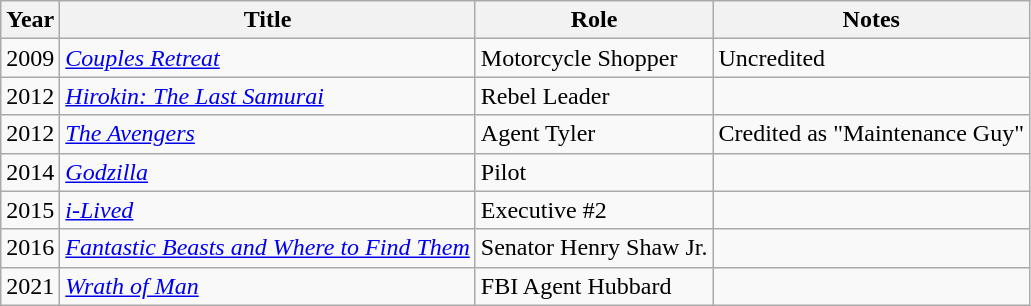<table class="wikitable sortable">
<tr>
<th>Year</th>
<th>Title</th>
<th>Role</th>
<th class="unsortable">Notes</th>
</tr>
<tr>
<td>2009</td>
<td><em><a href='#'>Couples Retreat</a></em></td>
<td>Motorcycle Shopper</td>
<td>Uncredited</td>
</tr>
<tr>
<td>2012</td>
<td><em><a href='#'>Hirokin: The Last Samurai</a></em></td>
<td>Rebel Leader</td>
<td></td>
</tr>
<tr>
<td>2012</td>
<td><em><a href='#'>The Avengers</a></em></td>
<td>Agent Tyler</td>
<td>Credited as "Maintenance Guy"</td>
</tr>
<tr>
<td>2014</td>
<td><em><a href='#'>Godzilla</a></em></td>
<td>Pilot</td>
<td></td>
</tr>
<tr>
<td>2015</td>
<td><em><a href='#'>i-Lived</a></em></td>
<td>Executive #2</td>
<td></td>
</tr>
<tr>
<td>2016</td>
<td><em><a href='#'>Fantastic Beasts and Where to Find Them</a></em></td>
<td>Senator Henry Shaw Jr.</td>
<td></td>
</tr>
<tr>
<td>2021</td>
<td><em><a href='#'>Wrath of Man</a></em></td>
<td>FBI Agent Hubbard</td>
<td></td>
</tr>
</table>
